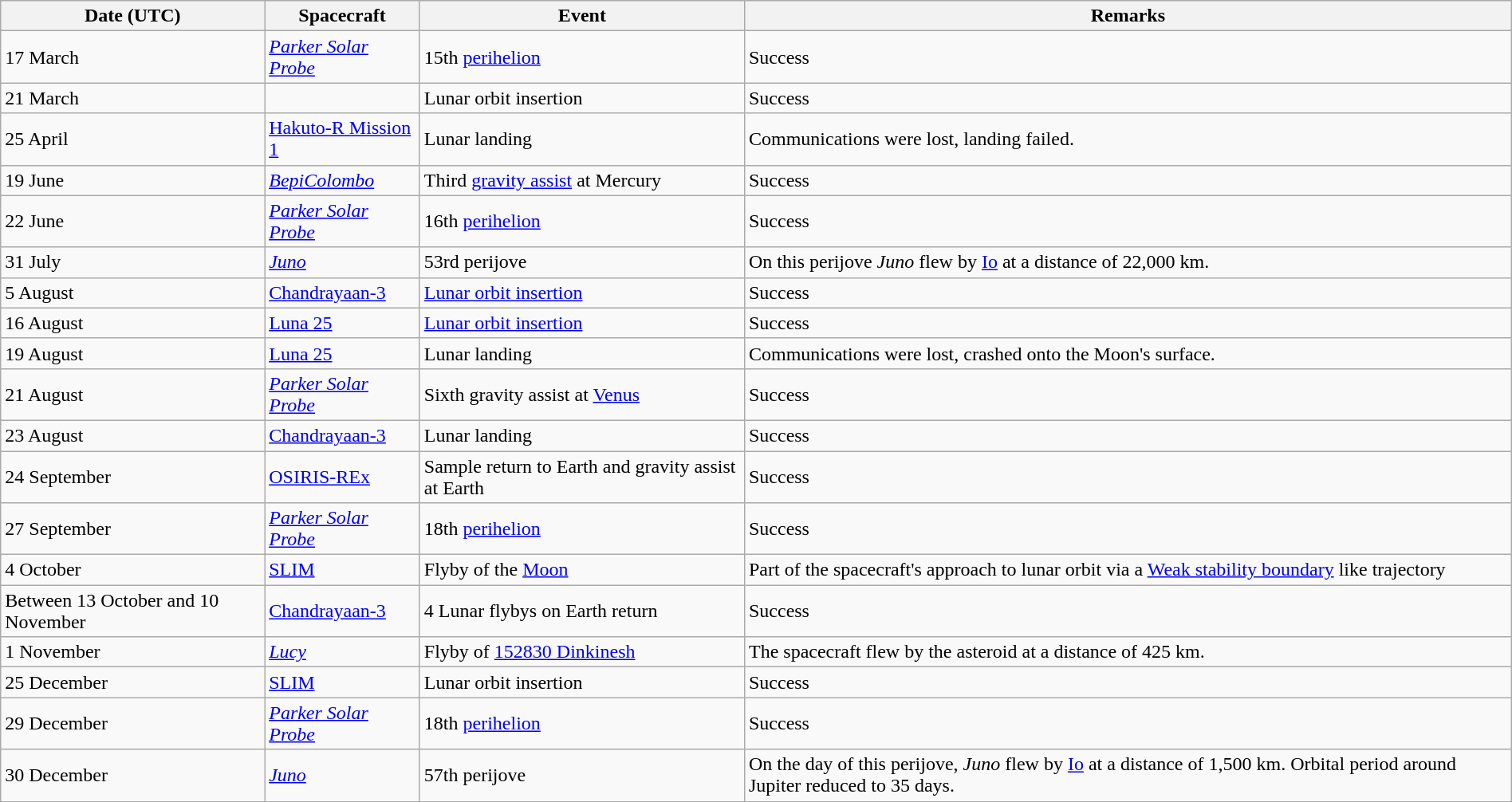<table class="wikitable sortable" style="width:100%;">
<tr>
<th>Date (UTC)</th>
<th>Spacecraft</th>
<th>Event</th>
<th>Remarks</th>
</tr>
<tr>
<td>17 March</td>
<td><em><a href='#'>Parker Solar Probe</a></em></td>
<td>15th <a href='#'>perihelion</a></td>
<td>Success</td>
</tr>
<tr>
<td>21 March</td>
<td></td>
<td>Lunar orbit insertion</td>
<td>Success</td>
</tr>
<tr>
<td>25 April</td>
<td><a href='#'>Hakuto-R Mission 1</a></td>
<td>Lunar landing</td>
<td>Communications were lost, landing failed.</td>
</tr>
<tr>
<td>19 June</td>
<td><em><a href='#'>BepiColombo</a></em></td>
<td>Third <a href='#'>gravity assist</a> at Mercury</td>
<td>Success</td>
</tr>
<tr>
<td>22 June</td>
<td><em><a href='#'>Parker Solar Probe</a></em></td>
<td>16th <a href='#'>perihelion</a></td>
<td>Success</td>
</tr>
<tr>
<td>31 July</td>
<td><em><a href='#'>Juno</a></em></td>
<td>53rd perijove</td>
<td>On this perijove <em>Juno</em> flew by <a href='#'>Io</a> at a distance of 22,000 km.</td>
</tr>
<tr>
<td>5 August</td>
<td><a href='#'>Chandrayaan-3</a></td>
<td><a href='#'>Lunar orbit insertion</a></td>
<td>Success</td>
</tr>
<tr>
<td>16 August</td>
<td><a href='#'>Luna 25</a></td>
<td><a href='#'>Lunar orbit insertion</a></td>
<td>Success</td>
</tr>
<tr>
<td>19 August</td>
<td><a href='#'>Luna 25</a></td>
<td>Lunar landing</td>
<td>Communications were lost, crashed onto the Moon's surface.</td>
</tr>
<tr>
<td>21 August</td>
<td><em><a href='#'>Parker Solar Probe</a></em></td>
<td>Sixth gravity assist at <a href='#'>Venus</a></td>
<td>Success</td>
</tr>
<tr>
<td>23 August</td>
<td><a href='#'>Chandrayaan-3</a></td>
<td>Lunar landing</td>
<td>Success</td>
</tr>
<tr>
<td>24 September</td>
<td><a href='#'>OSIRIS-REx</a></td>
<td>Sample return to Earth and gravity assist at Earth</td>
<td>Success</td>
</tr>
<tr>
<td>27 September</td>
<td><em><a href='#'>Parker Solar Probe</a></em></td>
<td>18th <a href='#'>perihelion</a></td>
<td>Success</td>
</tr>
<tr>
<td>4 October</td>
<td><a href='#'>SLIM</a></td>
<td>Flyby of the <a href='#'>Moon</a></td>
<td>Part of the spacecraft's approach to lunar orbit via a <a href='#'>Weak stability boundary</a> like trajectory</td>
</tr>
<tr>
<td>Between 13 October and 10 November</td>
<td><a href='#'>Chandrayaan-3</a></td>
<td>4 Lunar flybys on Earth return</td>
<td>Success</td>
</tr>
<tr>
<td>1 November</td>
<td><em><a href='#'>Lucy</a></em></td>
<td>Flyby of <a href='#'>152830 Dinkinesh</a></td>
<td>The spacecraft flew by the asteroid at a distance of 425 km.</td>
</tr>
<tr>
<td>25 December</td>
<td><a href='#'>SLIM</a></td>
<td>Lunar orbit insertion</td>
<td>Success</td>
</tr>
<tr>
<td>29 December</td>
<td><em><a href='#'>Parker Solar Probe</a></em></td>
<td>18th <a href='#'>perihelion</a></td>
<td>Success</td>
</tr>
<tr>
<td>30 December</td>
<td><em><a href='#'>Juno</a></em></td>
<td>57th perijove</td>
<td>On the day of this perijove, <em>Juno</em> flew by <a href='#'>Io</a> at a distance of 1,500 km. Orbital period around Jupiter reduced to 35 days.</td>
</tr>
</table>
